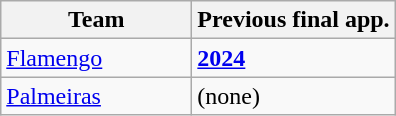<table class="wikitable">
<tr>
<th width="120px">Team</th>
<th>Previous final app.</th>
</tr>
<tr>
<td> <a href='#'>Flamengo</a></td>
<td><strong><a href='#'>2024</a></strong></td>
</tr>
<tr>
<td> <a href='#'>Palmeiras</a></td>
<td>(none)</td>
</tr>
</table>
